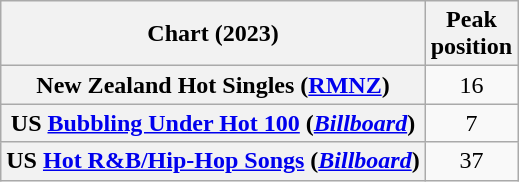<table class="wikitable sortable plainrowheaders" style="text-align:center">
<tr>
<th scope="col">Chart (2023)</th>
<th scope="col">Peak<br>position</th>
</tr>
<tr>
<th scope="row">New Zealand Hot Singles (<a href='#'>RMNZ</a>)</th>
<td>16</td>
</tr>
<tr>
<th scope="row">US <a href='#'>Bubbling Under Hot 100</a> (<em><a href='#'>Billboard</a></em>)</th>
<td>7</td>
</tr>
<tr>
<th scope="row">US <a href='#'>Hot R&B/Hip-Hop Songs</a> (<em><a href='#'>Billboard</a></em>)</th>
<td>37</td>
</tr>
</table>
